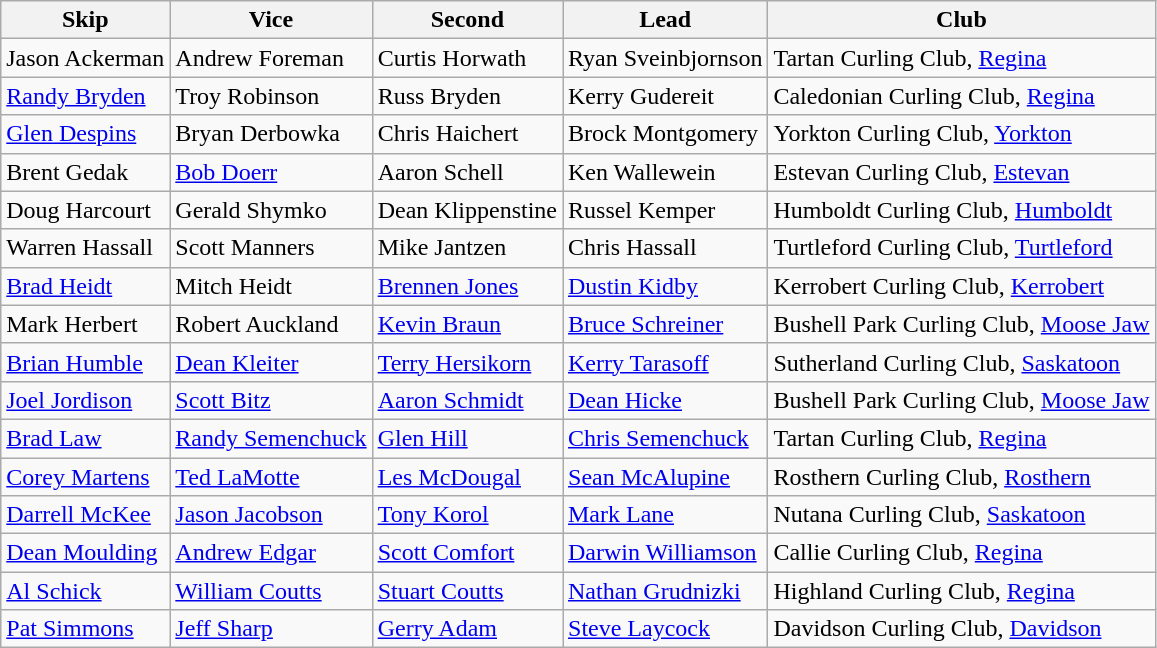<table class="wikitable" border="1">
<tr>
<th>Skip</th>
<th>Vice</th>
<th>Second</th>
<th>Lead</th>
<th>Club</th>
</tr>
<tr>
<td>Jason Ackerman</td>
<td>Andrew Foreman</td>
<td>Curtis Horwath</td>
<td>Ryan Sveinbjornson</td>
<td>Tartan Curling Club, <a href='#'>Regina</a></td>
</tr>
<tr>
<td><a href='#'>Randy Bryden</a></td>
<td>Troy Robinson</td>
<td>Russ Bryden</td>
<td>Kerry Gudereit</td>
<td>Caledonian Curling Club, <a href='#'>Regina</a></td>
</tr>
<tr>
<td><a href='#'>Glen Despins</a></td>
<td>Bryan Derbowka</td>
<td>Chris Haichert</td>
<td>Brock Montgomery</td>
<td>Yorkton Curling Club, <a href='#'>Yorkton</a></td>
</tr>
<tr>
<td>Brent Gedak</td>
<td><a href='#'>Bob Doerr</a></td>
<td>Aaron Schell</td>
<td>Ken Wallewein</td>
<td>Estevan Curling Club, <a href='#'>Estevan</a></td>
</tr>
<tr>
<td>Doug Harcourt</td>
<td>Gerald Shymko</td>
<td>Dean Klippenstine</td>
<td>Russel Kemper</td>
<td>Humboldt Curling Club, <a href='#'>Humboldt</a></td>
</tr>
<tr>
<td>Warren Hassall</td>
<td>Scott Manners</td>
<td>Mike Jantzen</td>
<td>Chris Hassall</td>
<td>Turtleford Curling Club, <a href='#'>Turtleford</a></td>
</tr>
<tr>
<td><a href='#'>Brad Heidt</a></td>
<td>Mitch Heidt</td>
<td><a href='#'>Brennen Jones</a></td>
<td><a href='#'>Dustin Kidby</a></td>
<td>Kerrobert Curling Club, <a href='#'>Kerrobert</a></td>
</tr>
<tr>
<td>Mark Herbert</td>
<td>Robert Auckland</td>
<td><a href='#'>Kevin Braun</a></td>
<td><a href='#'>Bruce Schreiner</a></td>
<td>Bushell Park Curling Club, <a href='#'>Moose Jaw</a></td>
</tr>
<tr>
<td><a href='#'>Brian Humble</a></td>
<td><a href='#'>Dean Kleiter</a></td>
<td><a href='#'>Terry Hersikorn</a></td>
<td><a href='#'>Kerry Tarasoff</a></td>
<td>Sutherland Curling Club, <a href='#'>Saskatoon</a></td>
</tr>
<tr>
<td><a href='#'>Joel Jordison</a></td>
<td><a href='#'>Scott Bitz</a></td>
<td><a href='#'>Aaron Schmidt</a></td>
<td><a href='#'>Dean Hicke</a></td>
<td>Bushell Park Curling Club, <a href='#'>Moose Jaw</a></td>
</tr>
<tr>
<td><a href='#'>Brad Law</a></td>
<td><a href='#'>Randy Semenchuck</a></td>
<td><a href='#'>Glen Hill</a></td>
<td><a href='#'>Chris Semenchuck</a></td>
<td>Tartan Curling Club, <a href='#'>Regina</a></td>
</tr>
<tr>
<td><a href='#'>Corey Martens</a></td>
<td><a href='#'>Ted LaMotte</a></td>
<td><a href='#'>Les McDougal</a></td>
<td><a href='#'>Sean McAlupine</a></td>
<td>Rosthern Curling Club, <a href='#'>Rosthern</a></td>
</tr>
<tr>
<td><a href='#'>Darrell McKee</a></td>
<td><a href='#'>Jason Jacobson</a></td>
<td><a href='#'>Tony Korol</a></td>
<td><a href='#'>Mark Lane</a></td>
<td>Nutana Curling Club, <a href='#'>Saskatoon</a></td>
</tr>
<tr>
<td><a href='#'>Dean Moulding</a></td>
<td><a href='#'>Andrew Edgar</a></td>
<td><a href='#'>Scott Comfort</a></td>
<td><a href='#'>Darwin Williamson</a></td>
<td>Callie Curling Club, <a href='#'>Regina</a></td>
</tr>
<tr>
<td><a href='#'>Al Schick</a></td>
<td><a href='#'>William Coutts</a></td>
<td><a href='#'>Stuart Coutts</a></td>
<td><a href='#'>Nathan Grudnizki</a></td>
<td>Highland Curling Club, <a href='#'>Regina</a></td>
</tr>
<tr>
<td><a href='#'>Pat Simmons</a></td>
<td><a href='#'>Jeff Sharp</a></td>
<td><a href='#'>Gerry Adam</a></td>
<td><a href='#'>Steve Laycock</a></td>
<td>Davidson Curling Club, <a href='#'>Davidson</a></td>
</tr>
</table>
